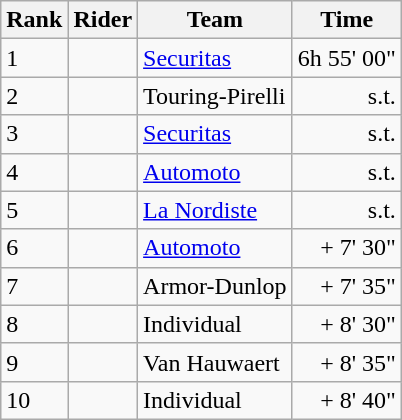<table class="wikitable">
<tr>
<th scope="col">Rank</th>
<th scope="col">Rider</th>
<th scope="col">Team</th>
<th scope="col">Time</th>
</tr>
<tr>
<td>1</td>
<td></td>
<td><a href='#'>Securitas</a></td>
<td>6h 55' 00"</td>
</tr>
<tr>
<td>2</td>
<td></td>
<td>Touring-Pirelli</td>
<td align=right>s.t.</td>
</tr>
<tr>
<td>3</td>
<td></td>
<td><a href='#'>Securitas</a></td>
<td align=right>s.t.</td>
</tr>
<tr>
<td>4</td>
<td></td>
<td><a href='#'>Automoto</a></td>
<td align=right>s.t.</td>
</tr>
<tr>
<td>5</td>
<td></td>
<td><a href='#'>La Nordiste</a></td>
<td align=right>s.t.</td>
</tr>
<tr>
<td>6</td>
<td></td>
<td><a href='#'>Automoto</a></td>
<td align=right>+ 7' 30"</td>
</tr>
<tr>
<td>7</td>
<td></td>
<td>Armor-Dunlop</td>
<td align=right>+ 7' 35"</td>
</tr>
<tr>
<td>8</td>
<td></td>
<td>Individual</td>
<td align=right>+ 8' 30"</td>
</tr>
<tr>
<td>9</td>
<td></td>
<td>Van Hauwaert</td>
<td align=right>+ 8' 35"</td>
</tr>
<tr>
<td>10</td>
<td></td>
<td>Individual</td>
<td align=right>+ 8' 40"</td>
</tr>
</table>
